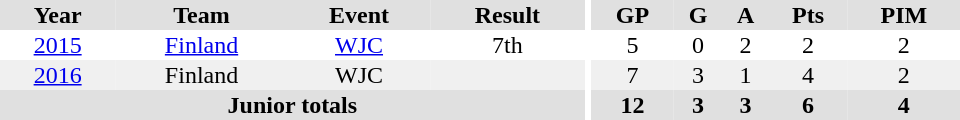<table border="0" cellpadding="1" cellspacing="0" ID="Table3" style="text-align:center; width:40em">
<tr ALIGN="center" bgcolor="#e0e0e0">
<th>Year</th>
<th>Team</th>
<th>Event</th>
<th>Result</th>
<th rowspan="99" bgcolor="#ffffff"></th>
<th>GP</th>
<th>G</th>
<th>A</th>
<th>Pts</th>
<th>PIM</th>
</tr>
<tr>
<td><a href='#'>2015</a></td>
<td><a href='#'>Finland</a></td>
<td><a href='#'>WJC</a></td>
<td>7th</td>
<td>5</td>
<td>0</td>
<td>2</td>
<td>2</td>
<td>2</td>
</tr>
<tr bgcolor="#f0f0f0">
<td><a href='#'>2016</a></td>
<td>Finland</td>
<td>WJC</td>
<td></td>
<td>7</td>
<td>3</td>
<td>1</td>
<td>4</td>
<td>2</td>
</tr>
<tr bgcolor="#e0e0e0">
<th colspan="4">Junior totals</th>
<th>12</th>
<th>3</th>
<th>3</th>
<th>6</th>
<th>4</th>
</tr>
</table>
